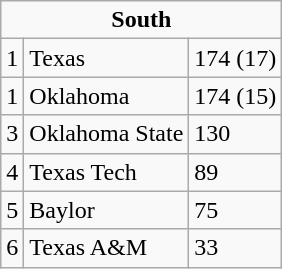<table class="wikitable">
<tr>
<td colspan=3 align=center><strong>South</strong></td>
</tr>
<tr>
<td>1</td>
<td>Texas</td>
<td>174 (17)</td>
</tr>
<tr>
<td>1</td>
<td>Oklahoma</td>
<td>174 (15)</td>
</tr>
<tr>
<td>3</td>
<td>Oklahoma State</td>
<td>130</td>
</tr>
<tr>
<td>4</td>
<td>Texas Tech</td>
<td>89</td>
</tr>
<tr>
<td>5</td>
<td>Baylor</td>
<td>75</td>
</tr>
<tr>
<td>6</td>
<td>Texas A&M</td>
<td>33</td>
</tr>
</table>
